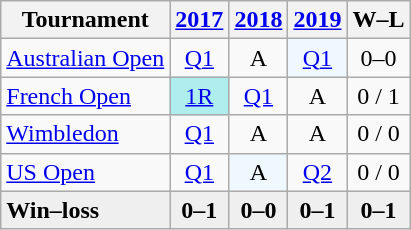<table class="wikitable" style="text-align:center">
<tr>
<th>Tournament</th>
<th><a href='#'>2017</a></th>
<th><a href='#'>2018</a></th>
<th><a href='#'>2019</a></th>
<th>W–L</th>
</tr>
<tr>
<td align="left"><a href='#'>Australian Open</a></td>
<td><a href='#'>Q1</a></td>
<td>A</td>
<td bgcolor="f0f8ff"><a href='#'>Q1</a></td>
<td>0–0</td>
</tr>
<tr>
<td align="left"><a href='#'>French Open</a></td>
<td style="background:#afeeee"><a href='#'>1R</a></td>
<td><a href='#'>Q1</a></td>
<td>A</td>
<td>0 / 1</td>
</tr>
<tr>
<td align="left"><a href='#'>Wimbledon</a></td>
<td><a href='#'>Q1</a></td>
<td>A</td>
<td>A</td>
<td>0 / 0</td>
</tr>
<tr>
<td align="left"><a href='#'>US Open</a></td>
<td><a href='#'>Q1</a></td>
<td bgcolor="f0f8ff">A</td>
<td><a href='#'>Q2</a></td>
<td>0 / 0</td>
</tr>
<tr style="font-weight:bold;background:#efefef">
<td style="text-align:left">Win–loss</td>
<td>0–1</td>
<td>0–0</td>
<td>0–1</td>
<td>0–1</td>
</tr>
</table>
